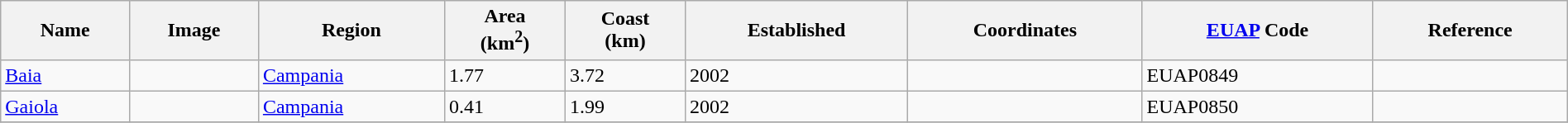<table class="wikitable sortable" border="1" width="100%">
<tr>
<th>Name</th>
<th class="unsortable">Image</th>
<th>Region</th>
<th>Area<br>(km<sup>2</sup>)</th>
<th>Coast<br>(km)</th>
<th>Established</th>
<th class="unsortable">Coordinates</th>
<th><a href='#'>EUAP</a> Code</th>
<th class="unsortable">Reference</th>
</tr>
<tr>
<td><a href='#'>Baia</a></td>
<td></td>
<td><a href='#'>Campania</a></td>
<td>1.77</td>
<td>3.72</td>
<td>2002</td>
<td></td>
<td>EUAP0849</td>
<td></td>
</tr>
<tr>
<td><a href='#'>Gaiola</a></td>
<td></td>
<td><a href='#'>Campania</a></td>
<td>0.41</td>
<td>1.99</td>
<td>2002</td>
<td></td>
<td>EUAP0850</td>
<td></td>
</tr>
<tr>
</tr>
</table>
